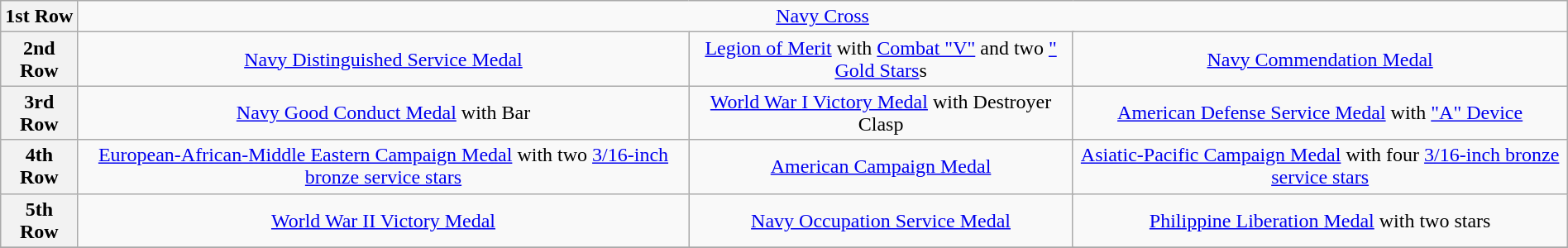<table class="wikitable" style="margin:1em auto; text-align:center;">
<tr>
<th>1st Row</th>
<td colspan="14"><a href='#'>Navy Cross</a></td>
</tr>
<tr>
<th>2nd Row</th>
<td colspan="3"><a href='#'>Navy Distinguished Service Medal</a></td>
<td colspan="3"><a href='#'>Legion of Merit</a> with <a href='#'>Combat "V"</a> and two <a href='#'>" Gold Stars</a>s</td>
<td colspan="3"><a href='#'>Navy Commendation Medal</a></td>
</tr>
<tr>
<th>3rd Row</th>
<td colspan="3"><a href='#'>Navy Good Conduct Medal</a> with Bar</td>
<td colspan="3"><a href='#'>World War I Victory Medal</a> with Destroyer Clasp</td>
<td colspan="3"><a href='#'>American Defense Service Medal</a> with <a href='#'>"A" Device</a></td>
</tr>
<tr>
<th>4th Row</th>
<td colspan="3"><a href='#'>European-African-Middle Eastern Campaign Medal</a> with two <a href='#'>3/16-inch bronze service stars</a></td>
<td colspan="3"><a href='#'>American Campaign Medal</a></td>
<td colspan="3"><a href='#'>Asiatic-Pacific Campaign Medal</a> with four <a href='#'>3/16-inch bronze service stars</a></td>
</tr>
<tr>
<th>5th Row</th>
<td colspan="3"><a href='#'>World War II Victory Medal</a></td>
<td colspan="3"><a href='#'>Navy Occupation Service Medal</a></td>
<td colspan="3"><a href='#'>Philippine Liberation Medal</a> with two stars</td>
</tr>
<tr>
</tr>
</table>
